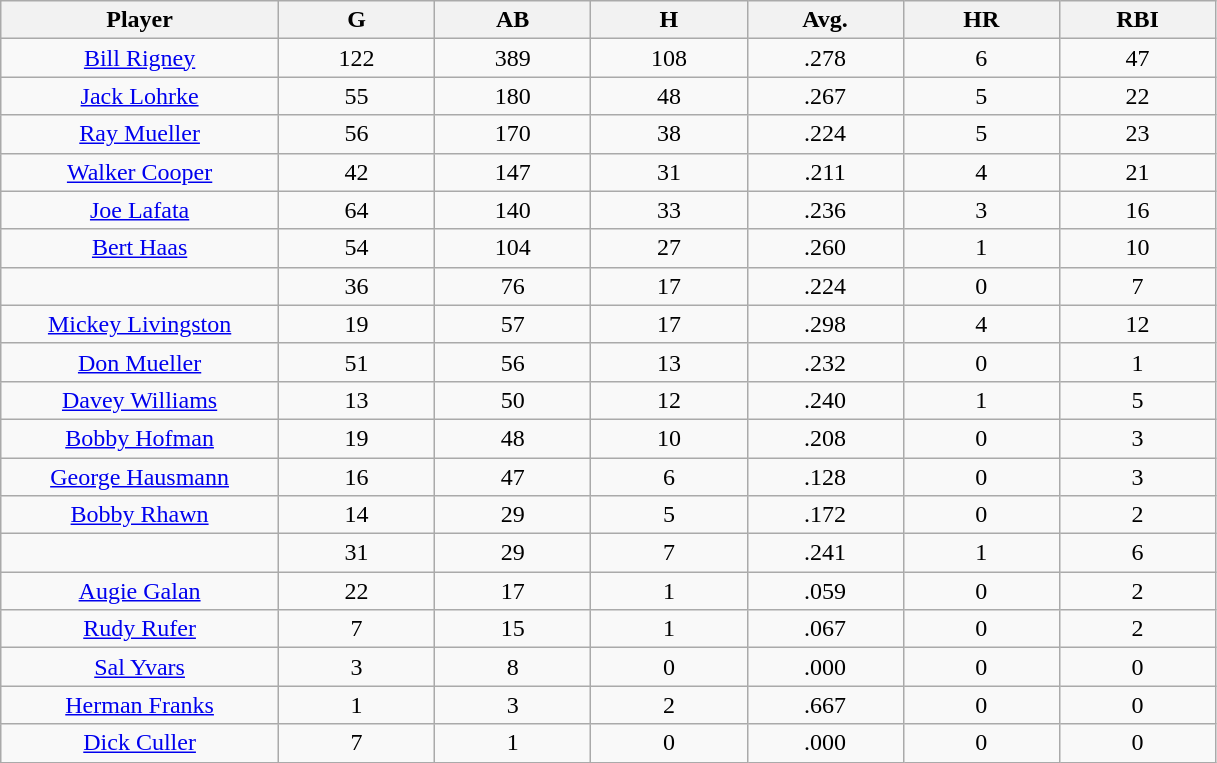<table class="wikitable sortable">
<tr>
<th bgcolor="#DDDDFF" width="16%">Player</th>
<th bgcolor="#DDDDFF" width="9%">G</th>
<th bgcolor="#DDDDFF" width="9%">AB</th>
<th bgcolor="#DDDDFF" width="9%">H</th>
<th bgcolor="#DDDDFF" width="9%">Avg.</th>
<th bgcolor="#DDDDFF" width="9%">HR</th>
<th bgcolor="#DDDDFF" width="9%">RBI</th>
</tr>
<tr align="center">
<td><a href='#'>Bill Rigney</a></td>
<td>122</td>
<td>389</td>
<td>108</td>
<td>.278</td>
<td>6</td>
<td>47</td>
</tr>
<tr align=center>
<td><a href='#'>Jack Lohrke</a></td>
<td>55</td>
<td>180</td>
<td>48</td>
<td>.267</td>
<td>5</td>
<td>22</td>
</tr>
<tr align=center>
<td><a href='#'>Ray Mueller</a></td>
<td>56</td>
<td>170</td>
<td>38</td>
<td>.224</td>
<td>5</td>
<td>23</td>
</tr>
<tr align=center>
<td><a href='#'>Walker Cooper</a></td>
<td>42</td>
<td>147</td>
<td>31</td>
<td>.211</td>
<td>4</td>
<td>21</td>
</tr>
<tr align=center>
<td><a href='#'>Joe Lafata</a></td>
<td>64</td>
<td>140</td>
<td>33</td>
<td>.236</td>
<td>3</td>
<td>16</td>
</tr>
<tr align=center>
<td><a href='#'>Bert Haas</a></td>
<td>54</td>
<td>104</td>
<td>27</td>
<td>.260</td>
<td>1</td>
<td>10</td>
</tr>
<tr align=center>
<td></td>
<td>36</td>
<td>76</td>
<td>17</td>
<td>.224</td>
<td>0</td>
<td>7</td>
</tr>
<tr align="center">
<td><a href='#'>Mickey Livingston</a></td>
<td>19</td>
<td>57</td>
<td>17</td>
<td>.298</td>
<td>4</td>
<td>12</td>
</tr>
<tr align=center>
<td><a href='#'>Don Mueller</a></td>
<td>51</td>
<td>56</td>
<td>13</td>
<td>.232</td>
<td>0</td>
<td>1</td>
</tr>
<tr align=center>
<td><a href='#'>Davey Williams</a></td>
<td>13</td>
<td>50</td>
<td>12</td>
<td>.240</td>
<td>1</td>
<td>5</td>
</tr>
<tr align=center>
<td><a href='#'>Bobby Hofman</a></td>
<td>19</td>
<td>48</td>
<td>10</td>
<td>.208</td>
<td>0</td>
<td>3</td>
</tr>
<tr align=center>
<td><a href='#'>George Hausmann</a></td>
<td>16</td>
<td>47</td>
<td>6</td>
<td>.128</td>
<td>0</td>
<td>3</td>
</tr>
<tr align=center>
<td><a href='#'>Bobby Rhawn</a></td>
<td>14</td>
<td>29</td>
<td>5</td>
<td>.172</td>
<td>0</td>
<td>2</td>
</tr>
<tr align=center>
<td></td>
<td>31</td>
<td>29</td>
<td>7</td>
<td>.241</td>
<td>1</td>
<td>6</td>
</tr>
<tr align="center">
<td><a href='#'>Augie Galan</a></td>
<td>22</td>
<td>17</td>
<td>1</td>
<td>.059</td>
<td>0</td>
<td>2</td>
</tr>
<tr align=center>
<td><a href='#'>Rudy Rufer</a></td>
<td>7</td>
<td>15</td>
<td>1</td>
<td>.067</td>
<td>0</td>
<td>2</td>
</tr>
<tr align=center>
<td><a href='#'>Sal Yvars</a></td>
<td>3</td>
<td>8</td>
<td>0</td>
<td>.000</td>
<td>0</td>
<td>0</td>
</tr>
<tr align=center>
<td><a href='#'>Herman Franks</a></td>
<td>1</td>
<td>3</td>
<td>2</td>
<td>.667</td>
<td>0</td>
<td>0</td>
</tr>
<tr align=center>
<td><a href='#'>Dick Culler</a></td>
<td>7</td>
<td>1</td>
<td>0</td>
<td>.000</td>
<td>0</td>
<td>0</td>
</tr>
</table>
